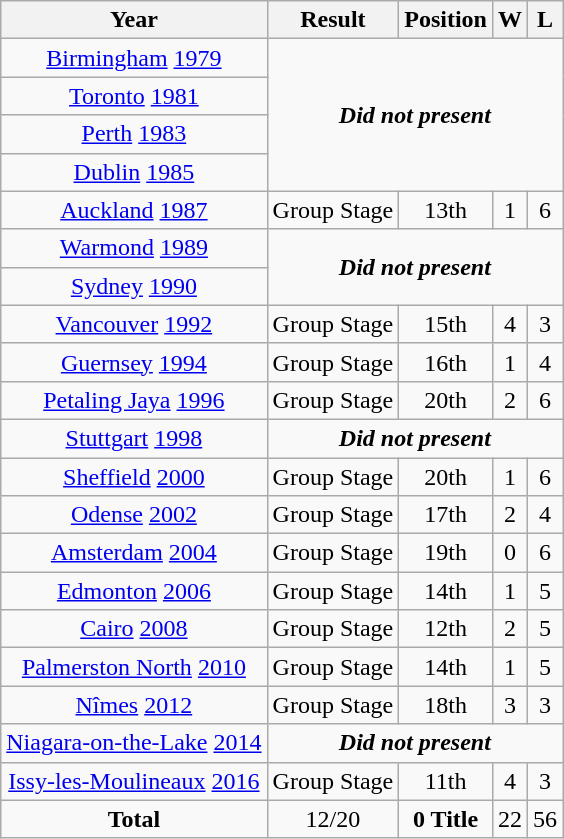<table class="wikitable" style="text-align: center;">
<tr>
<th>Year</th>
<th>Result</th>
<th>Position</th>
<th>W</th>
<th>L</th>
</tr>
<tr>
<td> <a href='#'>Birmingham</a> <a href='#'>1979</a></td>
<td rowspan="4" colspan="4" align="center"><strong><em>Did not present</em></strong></td>
</tr>
<tr>
<td> <a href='#'>Toronto</a> <a href='#'>1981</a></td>
</tr>
<tr>
<td> <a href='#'>Perth</a> <a href='#'>1983</a></td>
</tr>
<tr>
<td> <a href='#'>Dublin</a> <a href='#'>1985</a></td>
</tr>
<tr>
<td> <a href='#'>Auckland</a> <a href='#'>1987</a></td>
<td>Group Stage</td>
<td>13th</td>
<td>1</td>
<td>6</td>
</tr>
<tr>
<td> <a href='#'>Warmond</a> <a href='#'>1989</a></td>
<td rowspan="2" colspan="4" align="center"><strong><em>Did not present</em></strong></td>
</tr>
<tr>
<td> <a href='#'>Sydney</a> <a href='#'>1990</a></td>
</tr>
<tr>
<td> <a href='#'>Vancouver</a> <a href='#'>1992</a></td>
<td>Group Stage</td>
<td>15th</td>
<td>4</td>
<td>3</td>
</tr>
<tr>
<td> <a href='#'>Guernsey</a> <a href='#'>1994</a></td>
<td>Group Stage</td>
<td>16th</td>
<td>1</td>
<td>4</td>
</tr>
<tr>
<td> <a href='#'>Petaling Jaya</a> <a href='#'>1996</a></td>
<td>Group Stage</td>
<td>20th</td>
<td>2</td>
<td>6</td>
</tr>
<tr>
<td> <a href='#'>Stuttgart</a> <a href='#'>1998</a></td>
<td rowspan="1" colspan="4" align="center"><strong><em>Did not present</em></strong></td>
</tr>
<tr>
<td> <a href='#'>Sheffield</a> <a href='#'>2000</a></td>
<td>Group Stage</td>
<td>20th</td>
<td>1</td>
<td>6</td>
</tr>
<tr>
<td> <a href='#'>Odense</a> <a href='#'>2002</a></td>
<td>Group Stage</td>
<td>17th</td>
<td>2</td>
<td>4</td>
</tr>
<tr>
<td> <a href='#'>Amsterdam</a> <a href='#'>2004</a></td>
<td>Group Stage</td>
<td>19th</td>
<td>0</td>
<td>6</td>
</tr>
<tr>
<td> <a href='#'>Edmonton</a> <a href='#'>2006</a></td>
<td>Group Stage</td>
<td>14th</td>
<td>1</td>
<td>5</td>
</tr>
<tr>
<td> <a href='#'>Cairo</a> <a href='#'>2008</a></td>
<td>Group Stage</td>
<td>12th</td>
<td>2</td>
<td>5</td>
</tr>
<tr>
<td> <a href='#'>Palmerston North</a> <a href='#'>2010</a></td>
<td>Group Stage</td>
<td>14th</td>
<td>1</td>
<td>5</td>
</tr>
<tr>
<td> <a href='#'>Nîmes</a> <a href='#'>2012</a></td>
<td>Group Stage</td>
<td>18th</td>
<td>3</td>
<td>3</td>
</tr>
<tr>
<td> <a href='#'>Niagara-on-the-Lake</a> <a href='#'>2014</a></td>
<td rowspan="1" colspan="4" align="center"><strong><em>Did not present</em></strong></td>
</tr>
<tr>
<td> <a href='#'>Issy-les-Moulineaux</a> <a href='#'>2016</a></td>
<td>Group Stage</td>
<td>11th</td>
<td>4</td>
<td>3</td>
</tr>
<tr>
<td><strong>Total</strong></td>
<td>12/20</td>
<td><strong>0 Title</strong></td>
<td>22</td>
<td>56</td>
</tr>
</table>
